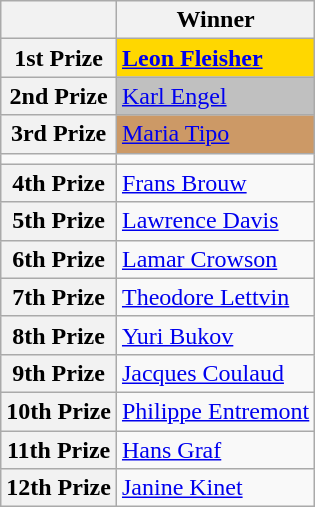<table class="wikitable">
<tr>
<th></th>
<th>Winner</th>
</tr>
<tr>
<th>1st Prize</th>
<td bgcolor="gold"> <strong><a href='#'>Leon Fleisher</a></strong></td>
</tr>
<tr>
<th>2nd Prize</th>
<td bgcolor="silver"> <a href='#'>Karl Engel</a></td>
</tr>
<tr>
<th>3rd Prize</th>
<td bgcolor="cc9966"> <a href='#'>Maria Tipo</a></td>
</tr>
<tr>
<td></td>
<td></td>
</tr>
<tr>
<th>4th Prize</th>
<td> <a href='#'>Frans Brouw</a></td>
</tr>
<tr>
<th>5th Prize</th>
<td> <a href='#'>Lawrence Davis</a></td>
</tr>
<tr>
<th>6th Prize</th>
<td> <a href='#'>Lamar Crowson</a></td>
</tr>
<tr>
<th>7th Prize</th>
<td> <a href='#'>Theodore Lettvin</a></td>
</tr>
<tr>
<th>8th Prize</th>
<td> <a href='#'>Yuri Bukov</a></td>
</tr>
<tr>
<th>9th Prize</th>
<td> <a href='#'>Jacques Coulaud</a></td>
</tr>
<tr>
<th>10th Prize</th>
<td> <a href='#'>Philippe Entremont</a></td>
</tr>
<tr>
<th>11th Prize</th>
<td> <a href='#'>Hans Graf</a></td>
</tr>
<tr>
<th>12th Prize</th>
<td> <a href='#'>Janine Kinet</a></td>
</tr>
</table>
